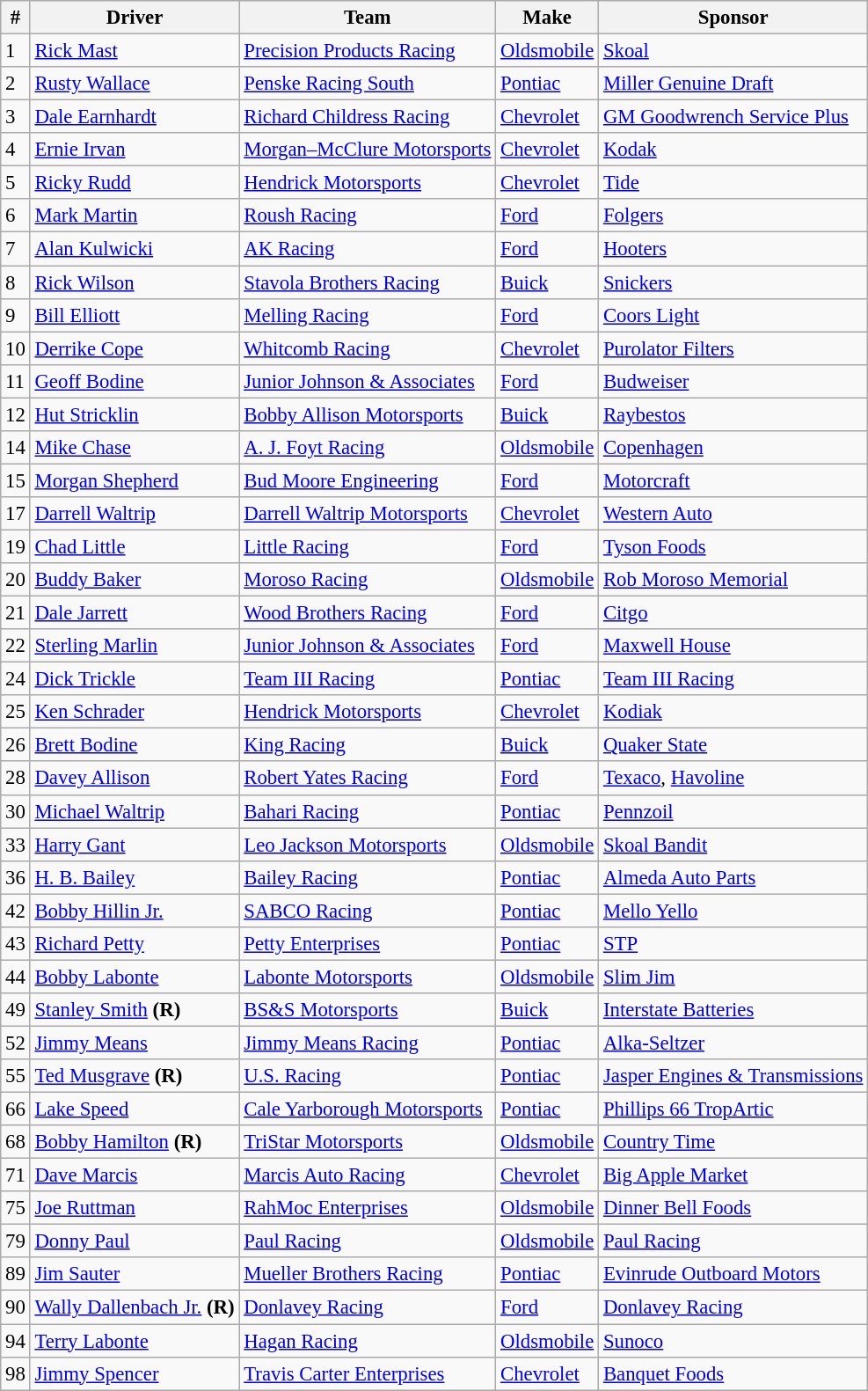<table class="wikitable" style="font-size:95%">
<tr>
<th>#</th>
<th>Driver</th>
<th>Team</th>
<th>Make</th>
<th>Sponsor</th>
</tr>
<tr>
<td>1</td>
<td><a href='#'>Rick Mast</a></td>
<td><a href='#'>Precision Products Racing</a></td>
<td><a href='#'>Oldsmobile</a></td>
<td><a href='#'>Skoal</a></td>
</tr>
<tr>
<td>2</td>
<td><a href='#'>Rusty Wallace</a></td>
<td><a href='#'>Penske Racing South</a></td>
<td><a href='#'>Pontiac</a></td>
<td><a href='#'>Miller Genuine Draft</a></td>
</tr>
<tr>
<td>3</td>
<td><a href='#'>Dale Earnhardt</a></td>
<td><a href='#'>Richard Childress Racing</a></td>
<td><a href='#'>Chevrolet</a></td>
<td><a href='#'>GM Goodwrench Service Plus</a></td>
</tr>
<tr>
<td>4</td>
<td><a href='#'>Ernie Irvan</a></td>
<td><a href='#'>Morgan–McClure Motorsports</a></td>
<td><a href='#'>Chevrolet</a></td>
<td><a href='#'>Kodak</a></td>
</tr>
<tr>
<td>5</td>
<td><a href='#'>Ricky Rudd</a></td>
<td><a href='#'>Hendrick Motorsports</a></td>
<td><a href='#'>Chevrolet</a></td>
<td><a href='#'>Tide</a></td>
</tr>
<tr>
<td>6</td>
<td><a href='#'>Mark Martin</a></td>
<td><a href='#'>Roush Racing</a></td>
<td><a href='#'>Ford</a></td>
<td><a href='#'>Folgers</a></td>
</tr>
<tr>
<td>7</td>
<td><a href='#'>Alan Kulwicki</a></td>
<td><a href='#'>AK Racing</a></td>
<td><a href='#'>Ford</a></td>
<td><a href='#'>Hooters</a></td>
</tr>
<tr>
<td>8</td>
<td><a href='#'>Rick Wilson</a></td>
<td><a href='#'>Stavola Brothers Racing</a></td>
<td><a href='#'>Buick</a></td>
<td><a href='#'>Snickers</a></td>
</tr>
<tr>
<td>9</td>
<td><a href='#'>Bill Elliott</a></td>
<td><a href='#'>Melling Racing</a></td>
<td><a href='#'>Ford</a></td>
<td><a href='#'>Coors Light</a></td>
</tr>
<tr>
<td>10</td>
<td><a href='#'>Derrike Cope</a></td>
<td><a href='#'>Whitcomb Racing</a></td>
<td><a href='#'>Chevrolet</a></td>
<td><a href='#'>Purolator Filters</a></td>
</tr>
<tr>
<td>11</td>
<td><a href='#'>Geoff Bodine</a></td>
<td><a href='#'>Junior Johnson & Associates</a></td>
<td><a href='#'>Ford</a></td>
<td><a href='#'>Budweiser</a></td>
</tr>
<tr>
<td>12</td>
<td><a href='#'>Hut Stricklin</a></td>
<td><a href='#'>Bobby Allison Motorsports</a></td>
<td><a href='#'>Buick</a></td>
<td><a href='#'>Raybestos</a></td>
</tr>
<tr>
<td>14</td>
<td><a href='#'>Mike Chase</a></td>
<td><a href='#'>A. J. Foyt Racing</a></td>
<td><a href='#'>Oldsmobile</a></td>
<td><a href='#'>Copenhagen</a></td>
</tr>
<tr>
<td>15</td>
<td><a href='#'>Morgan Shepherd</a></td>
<td><a href='#'>Bud Moore Engineering</a></td>
<td><a href='#'>Ford</a></td>
<td><a href='#'>Motorcraft</a></td>
</tr>
<tr>
<td>17</td>
<td><a href='#'>Darrell Waltrip</a></td>
<td><a href='#'>Darrell Waltrip Motorsports</a></td>
<td><a href='#'>Chevrolet</a></td>
<td><a href='#'>Western Auto</a></td>
</tr>
<tr>
<td>19</td>
<td><a href='#'>Chad Little</a></td>
<td><a href='#'>Little Racing</a></td>
<td><a href='#'>Ford</a></td>
<td><a href='#'>Tyson Foods</a></td>
</tr>
<tr>
<td>20</td>
<td><a href='#'>Buddy Baker</a></td>
<td><a href='#'>Moroso Racing</a></td>
<td><a href='#'>Oldsmobile</a></td>
<td><a href='#'>Rob Moroso Memorial</a></td>
</tr>
<tr>
<td>21</td>
<td><a href='#'>Dale Jarrett</a></td>
<td><a href='#'>Wood Brothers Racing</a></td>
<td><a href='#'>Ford</a></td>
<td><a href='#'>Citgo</a></td>
</tr>
<tr>
<td>22</td>
<td><a href='#'>Sterling Marlin</a></td>
<td><a href='#'>Junior Johnson & Associates</a></td>
<td><a href='#'>Ford</a></td>
<td><a href='#'>Maxwell House</a></td>
</tr>
<tr>
<td>24</td>
<td><a href='#'>Dick Trickle</a></td>
<td><a href='#'>Team III Racing</a></td>
<td><a href='#'>Pontiac</a></td>
<td><a href='#'>Team III Racing</a></td>
</tr>
<tr>
<td>25</td>
<td><a href='#'>Ken Schrader</a></td>
<td><a href='#'>Hendrick Motorsports</a></td>
<td><a href='#'>Chevrolet</a></td>
<td><a href='#'>Kodiak</a></td>
</tr>
<tr>
<td>26</td>
<td><a href='#'>Brett Bodine</a></td>
<td><a href='#'>King Racing</a></td>
<td><a href='#'>Buick</a></td>
<td><a href='#'>Quaker State</a></td>
</tr>
<tr>
<td>28</td>
<td><a href='#'>Davey Allison</a></td>
<td><a href='#'>Robert Yates Racing</a></td>
<td><a href='#'>Ford</a></td>
<td><a href='#'>Texaco</a>, <a href='#'>Havoline</a></td>
</tr>
<tr>
<td>30</td>
<td><a href='#'>Michael Waltrip</a></td>
<td><a href='#'>Bahari Racing</a></td>
<td><a href='#'>Pontiac</a></td>
<td><a href='#'>Pennzoil</a></td>
</tr>
<tr>
<td>33</td>
<td><a href='#'>Harry Gant</a></td>
<td><a href='#'>Leo Jackson Motorsports</a></td>
<td><a href='#'>Oldsmobile</a></td>
<td><a href='#'>Skoal Bandit</a></td>
</tr>
<tr>
<td>36</td>
<td><a href='#'>H. B. Bailey</a></td>
<td><a href='#'>Bailey Racing</a></td>
<td><a href='#'>Pontiac</a></td>
<td><a href='#'>Almeda Auto Parts</a></td>
</tr>
<tr>
<td>42</td>
<td><a href='#'>Bobby Hillin Jr.</a></td>
<td><a href='#'>SABCO Racing</a></td>
<td><a href='#'>Pontiac</a></td>
<td><a href='#'>Mello Yello</a></td>
</tr>
<tr>
<td>43</td>
<td><a href='#'>Richard Petty</a></td>
<td><a href='#'>Petty Enterprises</a></td>
<td><a href='#'>Pontiac</a></td>
<td><a href='#'>STP</a></td>
</tr>
<tr>
<td>44</td>
<td><a href='#'>Bobby Labonte</a></td>
<td><a href='#'>Labonte Motorsports</a></td>
<td><a href='#'>Oldsmobile</a></td>
<td><a href='#'>Slim Jim</a></td>
</tr>
<tr>
<td>49</td>
<td><a href='#'>Stanley Smith</a> <strong>(R)</strong></td>
<td><a href='#'>BS&S Motorsports</a></td>
<td><a href='#'>Buick</a></td>
<td><a href='#'>Interstate Batteries</a></td>
</tr>
<tr>
<td>52</td>
<td><a href='#'>Jimmy Means</a></td>
<td><a href='#'>Jimmy Means Racing</a></td>
<td><a href='#'>Pontiac</a></td>
<td><a href='#'>Alka-Seltzer</a></td>
</tr>
<tr>
<td>55</td>
<td><a href='#'>Ted Musgrave</a> <strong>(R)</strong></td>
<td><a href='#'>U.S. Racing</a></td>
<td><a href='#'>Pontiac</a></td>
<td><a href='#'>Jasper Engines & Transmissions</a></td>
</tr>
<tr>
<td>66</td>
<td><a href='#'>Lake Speed</a></td>
<td><a href='#'>Cale Yarborough Motorsports</a></td>
<td><a href='#'>Pontiac</a></td>
<td><a href='#'>Phillips 66 TropArtic</a></td>
</tr>
<tr>
<td>68</td>
<td><a href='#'>Bobby Hamilton</a> <strong>(R)</strong></td>
<td><a href='#'>TriStar Motorsports</a></td>
<td><a href='#'>Oldsmobile</a></td>
<td><a href='#'>Country Time</a></td>
</tr>
<tr>
<td>71</td>
<td><a href='#'>Dave Marcis</a></td>
<td><a href='#'>Marcis Auto Racing</a></td>
<td><a href='#'>Chevrolet</a></td>
<td><a href='#'>Big Apple Market</a></td>
</tr>
<tr>
<td>75</td>
<td><a href='#'>Joe Ruttman</a></td>
<td><a href='#'>RahMoc Enterprises</a></td>
<td><a href='#'>Oldsmobile</a></td>
<td><a href='#'>Dinner Bell Foods</a></td>
</tr>
<tr>
<td>79</td>
<td><a href='#'>Donny Paul</a></td>
<td><a href='#'>Paul Racing</a></td>
<td><a href='#'>Oldsmobile</a></td>
<td><a href='#'>Paul Racing</a></td>
</tr>
<tr>
<td>89</td>
<td><a href='#'>Jim Sauter</a></td>
<td><a href='#'>Mueller Brothers Racing</a></td>
<td><a href='#'>Pontiac</a></td>
<td><a href='#'>Evinrude Outboard Motors</a></td>
</tr>
<tr>
<td>90</td>
<td><a href='#'>Wally Dallenbach Jr.</a> <strong>(R)</strong></td>
<td><a href='#'>Donlavey Racing</a></td>
<td><a href='#'>Ford</a></td>
<td><a href='#'>Donlavey Racing</a></td>
</tr>
<tr>
<td>94</td>
<td><a href='#'>Terry Labonte</a></td>
<td><a href='#'>Hagan Racing</a></td>
<td><a href='#'>Oldsmobile</a></td>
<td><a href='#'>Sunoco</a></td>
</tr>
<tr>
<td>98</td>
<td><a href='#'>Jimmy Spencer</a></td>
<td><a href='#'>Travis Carter Enterprises</a></td>
<td><a href='#'>Chevrolet</a></td>
<td><a href='#'>Banquet Foods</a></td>
</tr>
</table>
